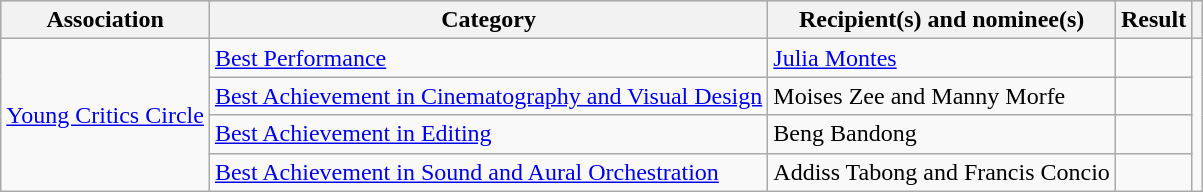<table class="wikitable plainrowheaders sortable">
<tr style="background:#ccc; text-align:center;">
<th scope="col">Association</th>
<th scope="col">Category</th>
<th scope="col">Recipient(s) and nominee(s)</th>
<th scope="col">Result</th>
<th scope="col" class="unsortable"></th>
</tr>
<tr>
<td rowspan="4"><a href='#'>Young Critics Circle</a></td>
<td><a href='#'>Best Performance</a></td>
<td><a href='#'>Julia Montes</a></td>
<td></td>
<td rowspan="4" align="center"></td>
</tr>
<tr>
<td><a href='#'>Best Achievement in Cinematography and Visual Design</a></td>
<td>Moises Zee and Manny Morfe</td>
<td></td>
</tr>
<tr>
<td><a href='#'>Best Achievement in Editing</a></td>
<td>Beng Bandong</td>
<td></td>
</tr>
<tr>
<td><a href='#'>Best Achievement in Sound and Aural Orchestration</a></td>
<td>Addiss Tabong and Francis Concio</td>
<td></td>
</tr>
</table>
